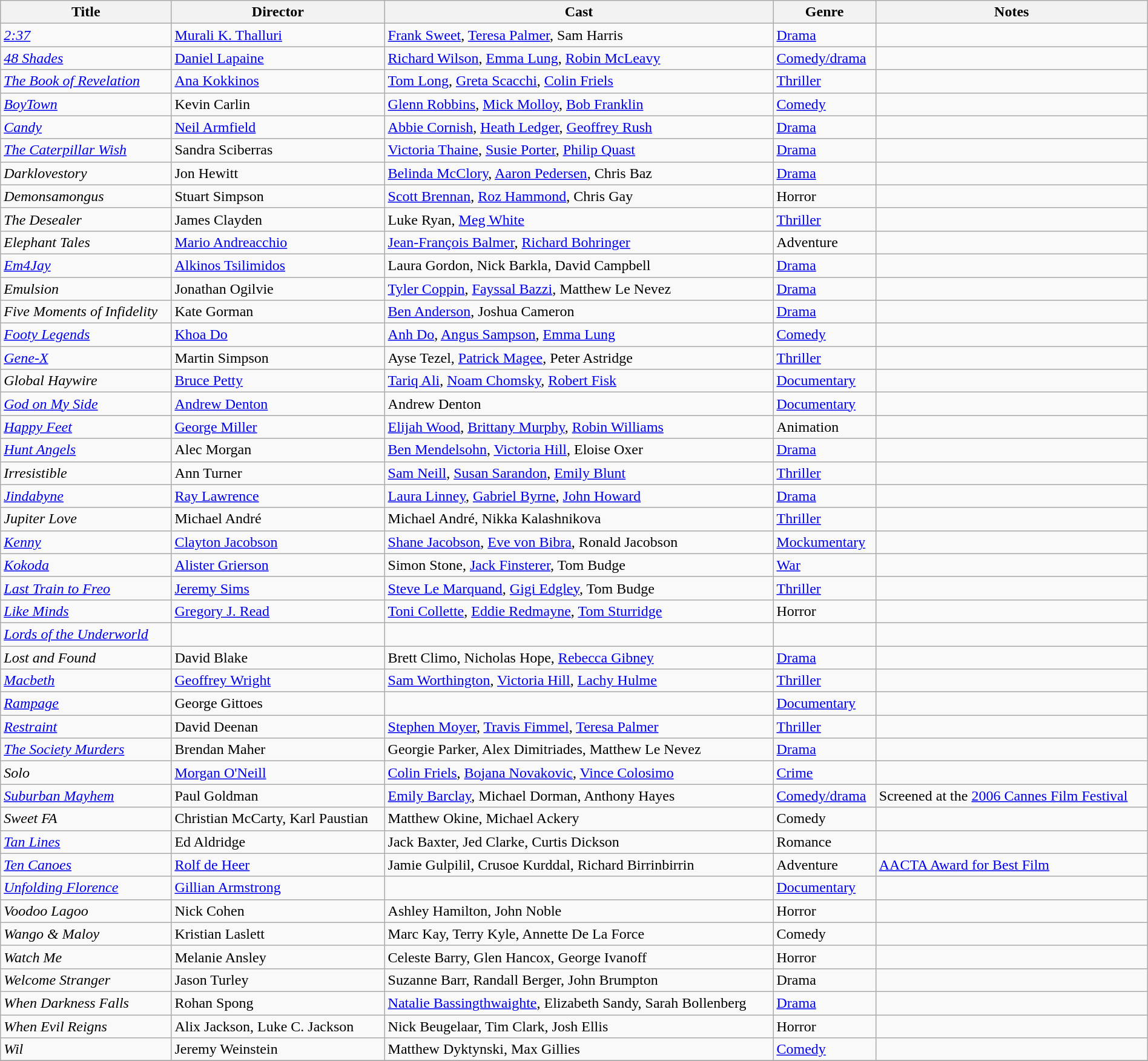<table class="wikitable sortable" style="width:100%;">
<tr>
<th width>Title</th>
<th width>Director</th>
<th width>Cast</th>
<th width>Genre</th>
<th width>Notes</th>
</tr>
<tr>
<td><em><a href='#'>2:37</a></em></td>
<td><a href='#'>Murali K. Thalluri</a></td>
<td><a href='#'>Frank Sweet</a>, <a href='#'>Teresa Palmer</a>, Sam Harris</td>
<td><a href='#'>Drama</a></td>
<td></td>
</tr>
<tr>
<td><em><a href='#'>48 Shades</a></em></td>
<td><a href='#'>Daniel Lapaine</a></td>
<td><a href='#'>Richard Wilson</a>, <a href='#'>Emma Lung</a>, <a href='#'>Robin McLeavy</a></td>
<td><a href='#'>Comedy/drama</a></td>
<td></td>
</tr>
<tr>
<td><em><a href='#'>The Book of Revelation</a></em></td>
<td><a href='#'>Ana Kokkinos</a></td>
<td><a href='#'>Tom Long</a>, <a href='#'>Greta Scacchi</a>, <a href='#'>Colin Friels</a></td>
<td><a href='#'>Thriller</a></td>
<td></td>
</tr>
<tr>
<td><em><a href='#'>BoyTown</a></em></td>
<td>Kevin Carlin</td>
<td><a href='#'>Glenn Robbins</a>, <a href='#'>Mick Molloy</a>, <a href='#'>Bob Franklin</a></td>
<td><a href='#'>Comedy</a></td>
<td></td>
</tr>
<tr>
<td><em><a href='#'>Candy</a></em></td>
<td><a href='#'>Neil Armfield</a></td>
<td><a href='#'>Abbie Cornish</a>, <a href='#'>Heath Ledger</a>, <a href='#'>Geoffrey Rush</a></td>
<td><a href='#'>Drama</a></td>
<td></td>
</tr>
<tr>
<td><em><a href='#'>The Caterpillar Wish</a></em></td>
<td>Sandra Sciberras</td>
<td><a href='#'>Victoria Thaine</a>, <a href='#'>Susie Porter</a>, <a href='#'>Philip Quast</a></td>
<td><a href='#'>Drama</a></td>
<td></td>
</tr>
<tr>
<td><em>Darklovestory</em></td>
<td>Jon Hewitt</td>
<td><a href='#'>Belinda McClory</a>, <a href='#'>Aaron Pedersen</a>, Chris Baz</td>
<td><a href='#'>Drama</a></td>
<td></td>
</tr>
<tr>
<td><em>Demonsamongus</em></td>
<td>Stuart Simpson</td>
<td><a href='#'>Scott Brennan</a>, <a href='#'>Roz Hammond</a>, Chris Gay</td>
<td>Horror</td>
<td></td>
</tr>
<tr>
<td><em>The Desealer</em></td>
<td>James Clayden</td>
<td>Luke Ryan, <a href='#'>Meg White</a></td>
<td><a href='#'>Thriller</a></td>
<td></td>
</tr>
<tr>
<td><em>Elephant Tales</em></td>
<td><a href='#'>Mario Andreacchio</a></td>
<td><a href='#'>Jean-François Balmer</a>, <a href='#'>Richard Bohringer</a></td>
<td>Adventure</td>
<td></td>
</tr>
<tr>
<td><em><a href='#'>Em4Jay</a></em></td>
<td><a href='#'>Alkinos Tsilimidos</a></td>
<td>Laura Gordon, Nick Barkla, David Campbell</td>
<td><a href='#'>Drama</a></td>
<td></td>
</tr>
<tr>
<td><em>Emulsion</em></td>
<td>Jonathan Ogilvie</td>
<td><a href='#'>Tyler Coppin</a>, <a href='#'>Fayssal Bazzi</a>, Matthew Le Nevez</td>
<td><a href='#'>Drama</a></td>
<td></td>
</tr>
<tr>
<td><em>Five Moments of Infidelity</em></td>
<td>Kate Gorman</td>
<td><a href='#'>Ben Anderson</a>, Joshua Cameron</td>
<td><a href='#'>Drama</a></td>
<td></td>
</tr>
<tr>
<td><em><a href='#'>Footy Legends</a></em></td>
<td><a href='#'>Khoa Do</a></td>
<td><a href='#'>Anh Do</a>, <a href='#'>Angus Sampson</a>, <a href='#'>Emma Lung</a></td>
<td><a href='#'>Comedy</a></td>
<td></td>
</tr>
<tr>
<td><em><a href='#'>Gene-X</a></em></td>
<td>Martin Simpson</td>
<td>Ayse Tezel, <a href='#'>Patrick Magee</a>, Peter Astridge</td>
<td><a href='#'>Thriller</a></td>
<td></td>
</tr>
<tr>
<td><em>Global Haywire</em></td>
<td><a href='#'>Bruce Petty</a></td>
<td><a href='#'>Tariq Ali</a>, <a href='#'>Noam Chomsky</a>, <a href='#'>Robert Fisk</a></td>
<td><a href='#'>Documentary</a></td>
<td></td>
</tr>
<tr>
<td><em><a href='#'>God on My Side</a></em></td>
<td><a href='#'>Andrew Denton</a></td>
<td>Andrew Denton</td>
<td><a href='#'>Documentary</a></td>
<td></td>
</tr>
<tr>
<td><em><a href='#'>Happy Feet</a></em></td>
<td><a href='#'>George Miller</a></td>
<td><a href='#'>Elijah Wood</a>, <a href='#'>Brittany Murphy</a>, <a href='#'>Robin Williams</a></td>
<td>Animation</td>
<td></td>
</tr>
<tr>
<td><em><a href='#'>Hunt Angels</a></em></td>
<td>Alec Morgan</td>
<td><a href='#'>Ben Mendelsohn</a>, <a href='#'>Victoria Hill</a>, Eloise Oxer</td>
<td><a href='#'>Drama</a></td>
<td></td>
</tr>
<tr>
<td><em>Irresistible</em></td>
<td>Ann Turner</td>
<td><a href='#'>Sam Neill</a>, <a href='#'>Susan Sarandon</a>, <a href='#'>Emily Blunt</a></td>
<td><a href='#'>Thriller</a></td>
<td></td>
</tr>
<tr>
<td><em><a href='#'>Jindabyne</a></em></td>
<td><a href='#'>Ray Lawrence</a></td>
<td><a href='#'>Laura Linney</a>, <a href='#'>Gabriel Byrne</a>, <a href='#'>John Howard</a></td>
<td><a href='#'>Drama</a></td>
<td></td>
</tr>
<tr>
<td><em>Jupiter Love</em></td>
<td>Michael André</td>
<td>Michael André, Nikka Kalashnikova</td>
<td><a href='#'>Thriller</a></td>
<td></td>
</tr>
<tr>
<td><em><a href='#'>Kenny</a></em></td>
<td><a href='#'>Clayton Jacobson</a></td>
<td><a href='#'>Shane Jacobson</a>, <a href='#'>Eve von Bibra</a>, Ronald Jacobson</td>
<td><a href='#'>Mockumentary</a></td>
<td></td>
</tr>
<tr>
<td><em><a href='#'>Kokoda</a></em></td>
<td><a href='#'>Alister Grierson</a></td>
<td>Simon Stone, <a href='#'>Jack Finsterer</a>, Tom Budge</td>
<td><a href='#'>War</a></td>
<td></td>
</tr>
<tr>
<td><em><a href='#'>Last Train to Freo</a></em></td>
<td><a href='#'>Jeremy Sims</a></td>
<td><a href='#'>Steve Le Marquand</a>, <a href='#'>Gigi Edgley</a>, Tom Budge</td>
<td><a href='#'>Thriller</a></td>
<td></td>
</tr>
<tr>
<td><em><a href='#'>Like Minds</a></em></td>
<td><a href='#'>Gregory J. Read</a></td>
<td><a href='#'>Toni Collette</a>, <a href='#'>Eddie Redmayne</a>, <a href='#'>Tom Sturridge</a></td>
<td>Horror</td>
<td></td>
</tr>
<tr>
<td><em><a href='#'>Lords of the Underworld</a></em></td>
<td></td>
<td></td>
<td></td>
<td></td>
</tr>
<tr>
<td><em>Lost and Found</em></td>
<td>David Blake</td>
<td>Brett Climo, Nicholas Hope, <a href='#'>Rebecca Gibney</a></td>
<td><a href='#'>Drama</a></td>
<td></td>
</tr>
<tr>
<td><em><a href='#'>Macbeth</a></em></td>
<td><a href='#'>Geoffrey Wright</a></td>
<td><a href='#'>Sam Worthington</a>, <a href='#'>Victoria Hill</a>, <a href='#'>Lachy Hulme</a></td>
<td><a href='#'>Thriller</a></td>
<td></td>
</tr>
<tr>
<td><em><a href='#'>Rampage</a></em></td>
<td>George Gittoes</td>
<td></td>
<td><a href='#'>Documentary</a></td>
<td></td>
</tr>
<tr>
<td><em><a href='#'>Restraint</a></em></td>
<td>David Deenan</td>
<td><a href='#'>Stephen Moyer</a>, <a href='#'>Travis Fimmel</a>, <a href='#'>Teresa Palmer</a></td>
<td><a href='#'>Thriller</a></td>
<td></td>
</tr>
<tr>
<td><em><a href='#'>The Society Murders</a></em></td>
<td>Brendan Maher</td>
<td>Georgie Parker, Alex Dimitriades, Matthew Le Nevez</td>
<td><a href='#'>Drama</a></td>
<td></td>
</tr>
<tr>
<td><em>Solo </em></td>
<td><a href='#'>Morgan O'Neill</a></td>
<td><a href='#'>Colin Friels</a>, <a href='#'>Bojana Novakovic</a>, <a href='#'>Vince Colosimo</a></td>
<td><a href='#'>Crime</a></td>
<td></td>
</tr>
<tr>
<td><em><a href='#'>Suburban Mayhem</a></em></td>
<td>Paul Goldman</td>
<td><a href='#'>Emily Barclay</a>, Michael Dorman, Anthony Hayes</td>
<td><a href='#'>Comedy/drama</a></td>
<td>Screened at the <a href='#'>2006 Cannes Film Festival</a></td>
</tr>
<tr>
<td><em>Sweet FA</em></td>
<td>Christian McCarty, Karl Paustian</td>
<td>Matthew Okine, Michael Ackery</td>
<td>Comedy</td>
<td></td>
</tr>
<tr>
<td><em><a href='#'>Tan Lines</a></em></td>
<td>Ed Aldridge</td>
<td>Jack Baxter, Jed Clarke, Curtis Dickson</td>
<td>Romance</td>
<td></td>
</tr>
<tr>
<td><em><a href='#'>Ten Canoes</a></em></td>
<td><a href='#'>Rolf de Heer</a></td>
<td>Jamie Gulpilil, Crusoe Kurddal, Richard Birrinbirrin</td>
<td>Adventure</td>
<td><a href='#'>AACTA Award for Best Film</a></td>
</tr>
<tr>
<td><em> <a href='#'>Unfolding Florence</a></em></td>
<td><a href='#'>Gillian Armstrong</a></td>
<td></td>
<td><a href='#'>Documentary</a></td>
<td></td>
</tr>
<tr>
<td><em>Voodoo Lagoo</em></td>
<td>Nick Cohen</td>
<td>Ashley Hamilton, John Noble</td>
<td>Horror</td>
<td></td>
</tr>
<tr>
<td><em>Wango & Maloy</em></td>
<td>Kristian Laslett</td>
<td>Marc Kay, Terry Kyle, Annette De La Force</td>
<td>Comedy</td>
<td></td>
</tr>
<tr>
<td><em>Watch Me</em></td>
<td>Melanie Ansley</td>
<td>Celeste Barry, Glen Hancox, George Ivanoff</td>
<td>Horror</td>
<td></td>
</tr>
<tr>
<td><em>Welcome Stranger </em></td>
<td>Jason Turley</td>
<td>Suzanne Barr, Randall Berger, John Brumpton</td>
<td>Drama</td>
<td></td>
</tr>
<tr>
<td><em>When Darkness Falls</em></td>
<td>Rohan Spong</td>
<td><a href='#'>Natalie Bassingthwaighte</a>, Elizabeth Sandy, Sarah Bollenberg</td>
<td><a href='#'>Drama</a></td>
<td></td>
</tr>
<tr>
<td><em>When Evil Reigns</em></td>
<td>Alix Jackson, Luke C. Jackson</td>
<td>Nick Beugelaar, Tim Clark, Josh Ellis</td>
<td>Horror</td>
<td></td>
</tr>
<tr>
<td><em>Wil</em></td>
<td>Jeremy Weinstein</td>
<td>Matthew Dyktynski, Max Gillies</td>
<td><a href='#'>Comedy</a></td>
<td></td>
</tr>
<tr>
</tr>
</table>
